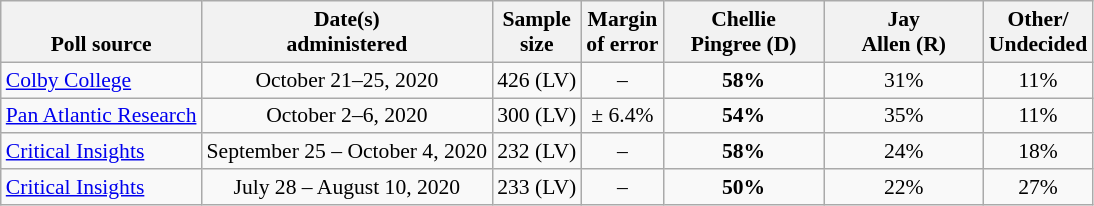<table class="wikitable" style="font-size:90%;text-align:center;">
<tr valign=bottom>
<th>Poll source</th>
<th>Date(s)<br>administered</th>
<th>Sample<br>size</th>
<th>Margin<br>of error</th>
<th style="width:100px;">Chellie<br>Pingree (D)</th>
<th style="width:100px;">Jay<br>Allen (R)</th>
<th>Other/<br>Undecided</th>
</tr>
<tr>
<td style="text-align:left;"><a href='#'>Colby College</a></td>
<td>October 21–25, 2020</td>
<td>426 (LV)</td>
<td>–</td>
<td><strong>58%</strong></td>
<td>31%</td>
<td>11%</td>
</tr>
<tr>
<td style="text-align:left;"><a href='#'>Pan Atlantic Research</a></td>
<td>October 2–6, 2020</td>
<td>300 (LV)</td>
<td>± 6.4%</td>
<td><strong>54%</strong></td>
<td>35%</td>
<td>11%</td>
</tr>
<tr>
<td style="text-align:left;"><a href='#'>Critical Insights</a></td>
<td>September 25 – October 4, 2020</td>
<td>232 (LV)</td>
<td>–</td>
<td><strong>58%</strong></td>
<td>24%</td>
<td>18%</td>
</tr>
<tr>
<td style="text-align:left;"><a href='#'>Critical Insights</a></td>
<td>July 28 – August 10, 2020</td>
<td>233 (LV)</td>
<td>–</td>
<td><strong>50%</strong></td>
<td>22%</td>
<td>27%</td>
</tr>
</table>
